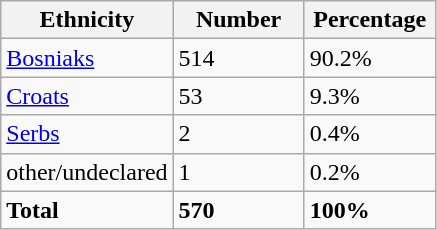<table class="wikitable">
<tr>
<th width="100px">Ethnicity</th>
<th width="80px">Number</th>
<th width="80px">Percentage</th>
</tr>
<tr>
<td><a href='#'>Bosniaks</a></td>
<td>514</td>
<td>90.2%</td>
</tr>
<tr>
<td><a href='#'>Croats</a></td>
<td>53</td>
<td>9.3%</td>
</tr>
<tr>
<td><a href='#'>Serbs</a></td>
<td>2</td>
<td>0.4%</td>
</tr>
<tr>
<td>other/undeclared</td>
<td>1</td>
<td>0.2%</td>
</tr>
<tr>
<td><strong>Total</strong></td>
<td><strong>570</strong></td>
<td><strong>100%</strong></td>
</tr>
</table>
